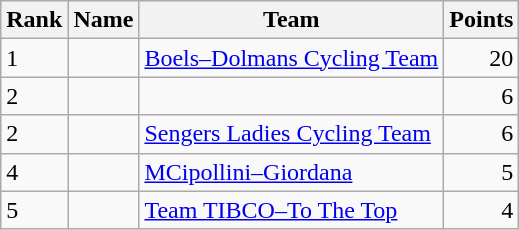<table class=wikitable style="font-size:100%">
<tr>
<th>Rank</th>
<th>Name</th>
<th>Team</th>
<th>Points</th>
</tr>
<tr>
<td>1</td>
<td> </td>
<td><a href='#'>Boels–Dolmans Cycling Team</a></td>
<td align="right">20</td>
</tr>
<tr>
<td>2</td>
<td></td>
<td></td>
<td align="right">6</td>
</tr>
<tr>
<td>2</td>
<td></td>
<td><a href='#'>Sengers Ladies Cycling Team</a></td>
<td align="right">6</td>
</tr>
<tr>
<td>4</td>
<td></td>
<td><a href='#'>MCipollini–Giordana</a></td>
<td align="right">5</td>
</tr>
<tr>
<td>5</td>
<td></td>
<td><a href='#'>Team TIBCO–To The Top</a></td>
<td align="right">4</td>
</tr>
</table>
